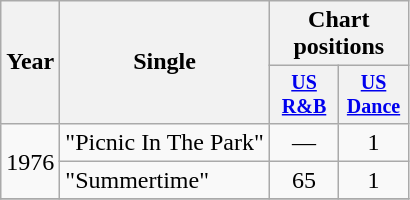<table class="wikitable" style="text-align:center;">
<tr>
<th rowspan="2">Year</th>
<th rowspan="2">Single</th>
<th colspan="2">Chart positions</th>
</tr>
<tr style="font-size:smaller;">
<th width="40"><a href='#'>US<br>R&B</a></th>
<th width="40"><a href='#'>US<br>Dance</a></th>
</tr>
<tr>
<td rowspan="2">1976</td>
<td align="left">"Picnic In The Park"</td>
<td>—</td>
<td>1</td>
</tr>
<tr>
<td align="left">"Summertime"</td>
<td>65</td>
<td>1</td>
</tr>
<tr>
</tr>
</table>
